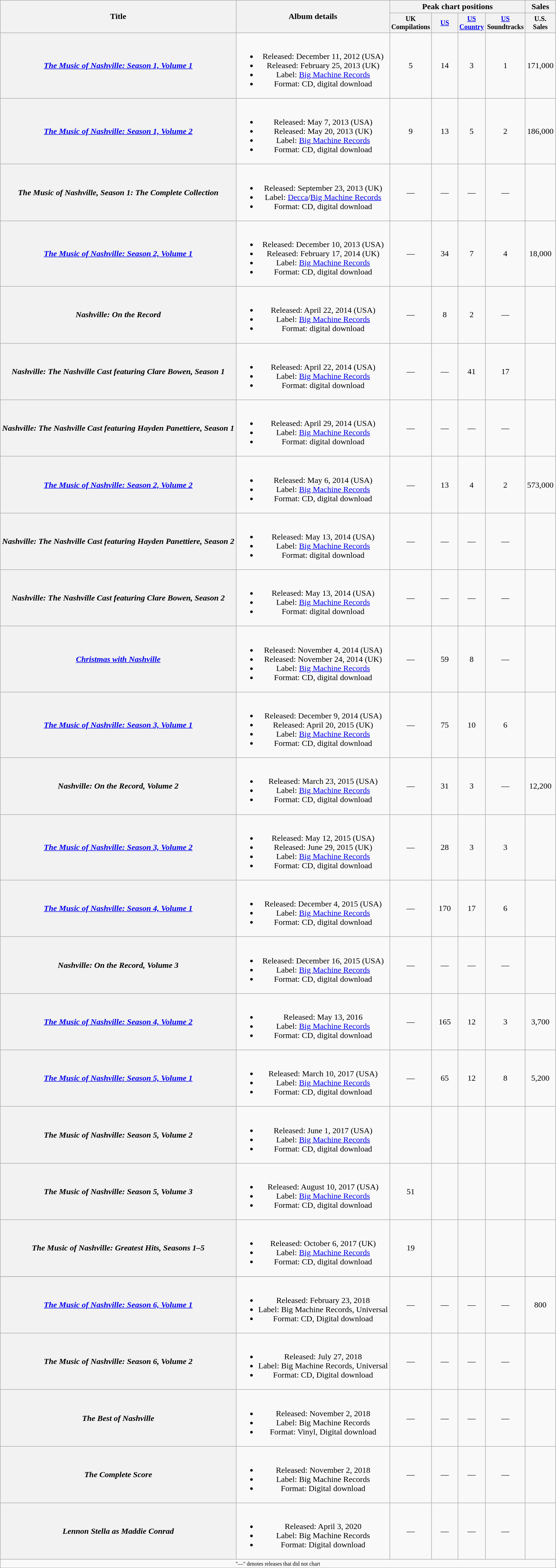<table class="wikitable plainrowheaders" style="text-align:center;" border="1">
<tr>
<th scope="col" rowspan="2">Title</th>
<th scope="col" rowspan="2">Album details</th>
<th colspan="4">Peak chart positions</th>
<th>Sales</th>
</tr>
<tr style="font-size:smaller;">
<th width="45">UK Compilations</th>
<th width="45"><a href='#'>US</a><br></th>
<th width="45"><a href='#'>US Country</a><br></th>
<th width="45"><a href='#'>US</a><br>Soundtracks</th>
<th width="45">U.S. Sales</th>
</tr>
<tr>
<th scope="row"><em><a href='#'>The Music of Nashville: Season 1, Volume 1</a></em></th>
<td><br><ul><li>Released: December 11, 2012 (USA)</li><li>Released: February 25, 2013 (UK)</li><li>Label: <a href='#'>Big Machine Records</a></li><li>Format: CD, digital download</li></ul></td>
<td>5</td>
<td>14</td>
<td>3</td>
<td>1</td>
<td>171,000</td>
</tr>
<tr>
<th scope="row"><em><a href='#'>The Music of Nashville: Season 1, Volume 2</a></em></th>
<td><br><ul><li>Released: May 7, 2013 (USA)</li><li>Released: May 20, 2013 (UK)</li><li>Label: <a href='#'>Big Machine Records</a></li><li>Format: CD, digital download</li></ul></td>
<td>9</td>
<td>13</td>
<td>5</td>
<td>2</td>
<td>186,000</td>
</tr>
<tr>
<th scope="row"><em>The Music of Nashville, Season 1: The Complete Collection</em></th>
<td><br><ul><li>Released: September 23, 2013 (UK)</li><li>Label: <a href='#'>Decca</a>/<a href='#'>Big Machine Records</a></li><li>Format: CD, digital download</li></ul></td>
<td>—</td>
<td>—</td>
<td>—</td>
<td>—</td>
<td></td>
</tr>
<tr>
<th scope="row"><em><a href='#'>The Music of Nashville: Season 2, Volume 1</a></em></th>
<td><br><ul><li>Released: December 10, 2013 (USA)</li><li>Released: February 17, 2014 (UK)</li><li>Label: <a href='#'>Big Machine Records</a></li><li>Format: CD, digital download</li></ul></td>
<td>—</td>
<td>34</td>
<td>7</td>
<td>4</td>
<td>18,000</td>
</tr>
<tr>
<th scope="row"><em>Nashville: On the Record</em></th>
<td><br><ul><li>Released: April 22, 2014 (USA)</li><li>Label: <a href='#'>Big Machine Records</a></li><li>Format: digital download</li></ul></td>
<td>—</td>
<td>8</td>
<td>2</td>
<td>—</td>
<td></td>
</tr>
<tr>
<th scope="row"><em>Nashville: The Nashville Cast featuring Clare Bowen, Season 1</em></th>
<td><br><ul><li>Released: April 22, 2014 (USA)</li><li>Label: <a href='#'>Big Machine Records</a></li><li>Format: digital download</li></ul></td>
<td>—</td>
<td>—</td>
<td>41</td>
<td>17</td>
<td></td>
</tr>
<tr>
<th scope="row"><em>Nashville: The Nashville Cast featuring Hayden Panettiere, Season 1</em></th>
<td><br><ul><li>Released: April 29, 2014 (USA)</li><li>Label: <a href='#'>Big Machine Records</a></li><li>Format: digital download</li></ul></td>
<td>—</td>
<td>—</td>
<td>—</td>
<td>—</td>
<td></td>
</tr>
<tr>
<th scope="row"><em><a href='#'>The Music of Nashville: Season 2, Volume 2</a></em></th>
<td><br><ul><li>Released: May 6, 2014 (USA)</li><li>Label: <a href='#'>Big Machine Records</a></li><li>Format: CD, digital download</li></ul></td>
<td>—</td>
<td>13</td>
<td>4</td>
<td>2</td>
<td>573,000</td>
</tr>
<tr>
<th scope="row"><em>Nashville: The Nashville Cast featuring Hayden Panettiere, Season 2</em></th>
<td><br><ul><li>Released: May 13, 2014 (USA)</li><li>Label: <a href='#'>Big Machine Records</a></li><li>Format: digital download</li></ul></td>
<td>—</td>
<td>—</td>
<td>—</td>
<td>—</td>
<td></td>
</tr>
<tr>
<th scope="row"><em>Nashville: The Nashville Cast featuring Clare Bowen, Season 2</em></th>
<td><br><ul><li>Released: May 13, 2014 (USA)</li><li>Label: <a href='#'>Big Machine Records</a></li><li>Format: digital download</li></ul></td>
<td>—</td>
<td>—</td>
<td>—</td>
<td>—</td>
<td></td>
</tr>
<tr>
<th scope="row"><em><a href='#'>Christmas with Nashville</a></em></th>
<td><br><ul><li>Released: November 4, 2014 (USA)</li><li>Released: November 24, 2014 (UK)</li><li>Label: <a href='#'>Big Machine Records</a></li><li>Format: CD, digital download</li></ul></td>
<td>—</td>
<td>59</td>
<td>8</td>
<td>—</td>
<td></td>
</tr>
<tr>
<th scope="row"><em><a href='#'>The Music of Nashville: Season 3, Volume 1</a></em></th>
<td><br><ul><li>Released: December 9, 2014 (USA)</li><li>Released: April 20, 2015 (UK)</li><li>Label: <a href='#'>Big Machine Records</a></li><li>Format: CD, digital download</li></ul></td>
<td>—</td>
<td>75</td>
<td>10</td>
<td>6</td>
<td></td>
</tr>
<tr>
<th scope="row"><em>Nashville: On the Record, Volume 2</em></th>
<td><br><ul><li>Released: March 23, 2015 (USA)</li><li>Label: <a href='#'>Big Machine Records</a></li><li>Format: CD, digital download</li></ul></td>
<td>—</td>
<td>31</td>
<td>3</td>
<td>—</td>
<td>12,200</td>
</tr>
<tr>
<th scope="row"><em><a href='#'>The Music of Nashville: Season 3, Volume 2</a></em></th>
<td><br><ul><li>Released: May 12, 2015 (USA)</li><li>Released: June 29, 2015 (UK)</li><li>Label: <a href='#'>Big Machine Records</a></li><li>Format: CD, digital download</li></ul></td>
<td>—</td>
<td>28</td>
<td>3</td>
<td>3</td>
<td></td>
</tr>
<tr>
<th scope="row"><em><a href='#'>The Music of Nashville: Season 4, Volume 1</a></em></th>
<td><br><ul><li>Released: December 4, 2015 (USA)</li><li>Label: <a href='#'>Big Machine Records</a></li><li>Format: CD, digital download</li></ul></td>
<td>—</td>
<td>170</td>
<td>17</td>
<td>6</td>
<td></td>
</tr>
<tr>
<th ! scope="row"><em>Nashville: On the Record, Volume 3</em></th>
<td><br><ul><li>Released: December 16, 2015 (USA)</li><li>Label: <a href='#'>Big Machine Records</a></li><li>Format: CD, digital download</li></ul></td>
<td>—</td>
<td>—</td>
<td>—</td>
<td>—</td>
<td></td>
</tr>
<tr>
<th scope="row"><em><a href='#'>The Music of Nashville: Season 4, Volume 2</a></em></th>
<td><br><ul><li>Released: May 13, 2016</li><li>Label: <a href='#'>Big Machine Records</a></li><li>Format: CD, digital download</li></ul></td>
<td>—</td>
<td>165</td>
<td>12</td>
<td>3</td>
<td>3,700</td>
</tr>
<tr>
<th scope="row"><em><a href='#'>The Music of Nashville: Season 5, Volume 1</a></em></th>
<td><br><ul><li>Released: March 10, 2017 (USA)</li><li>Label: <a href='#'>Big Machine Records</a></li><li>Format: CD, digital download</li></ul></td>
<td>—</td>
<td>65</td>
<td>12</td>
<td>8</td>
<td>5,200</td>
</tr>
<tr>
<th scope="row"><em>The Music of Nashville: Season 5, Volume 2</em></th>
<td><br><ul><li>Released: June 1, 2017 (USA)</li><li>Label: <a href='#'>Big Machine Records</a></li><li>Format: CD, digital download</li></ul></td>
<td></td>
<td></td>
<td></td>
<td></td>
<td></td>
</tr>
<tr>
<th scope="row"><em>The Music of Nashville: Season 5, Volume 3</em></th>
<td><br><ul><li>Released: August 10, 2017 (USA)</li><li>Label: <a href='#'>Big Machine Records</a></li><li>Format: CD, digital download</li></ul></td>
<td>51</td>
<td></td>
<td></td>
<td></td>
<td></td>
</tr>
<tr>
<th scope="row"><em>The Music of Nashville: Greatest Hits, Seasons 1–5</em></th>
<td><br><ul><li>Released: October 6, 2017 (UK)</li><li>Label: <a href='#'>Big Machine Records</a></li><li>Format: CD, digital download</li></ul></td>
<td>19</td>
<td></td>
<td></td>
<td></td>
<td></td>
</tr>
<tr>
</tr>
<tr>
<th scope="row"><em><a href='#'>The Music of Nashville: Season 6, Volume 1</a></em></th>
<td><br><ul><li>Released: February 23, 2018</li><li>Label: Big Machine Records, Universal</li><li>Format: CD, Digital download</li></ul></td>
<td>—</td>
<td>—</td>
<td>—</td>
<td>—</td>
<td>800</td>
</tr>
<tr>
<th scope="row"><em>The Music of Nashville: Season 6, Volume 2</em></th>
<td><br><ul><li>Released: July 27, 2018</li><li>Label: Big Machine Records, Universal</li><li>Format: CD, Digital download</li></ul></td>
<td>—</td>
<td>—</td>
<td>—</td>
<td>—</td>
<td></td>
</tr>
<tr>
<th scope="row"><em>The Best of Nashville</em></th>
<td><br><ul><li>Released: November 2, 2018</li><li>Label: Big Machine Records</li><li>Format: Vinyl, Digital download</li></ul></td>
<td>—</td>
<td>—</td>
<td>—</td>
<td>—</td>
<td></td>
</tr>
<tr>
<th scope="row"><em>The Complete Score</em></th>
<td><br><ul><li>Released: November 2, 2018</li><li>Label: Big Machine Records</li><li>Format: Digital download</li></ul></td>
<td>—</td>
<td>—</td>
<td>—</td>
<td>—</td>
<td></td>
</tr>
<tr>
<th scope="row"><em>Lennon Stella as Maddie Conrad</em></th>
<td><br><ul><li>Released: April 3, 2020</li><li>Label: Big Machine Records</li><li>Format: Digital download</li></ul></td>
<td>—</td>
<td>—</td>
<td>—</td>
<td>—</td>
<td></td>
</tr>
<tr>
<td colspan="7" style="font-size:8pt">"—" denotes releases that did not chart</td>
</tr>
</table>
